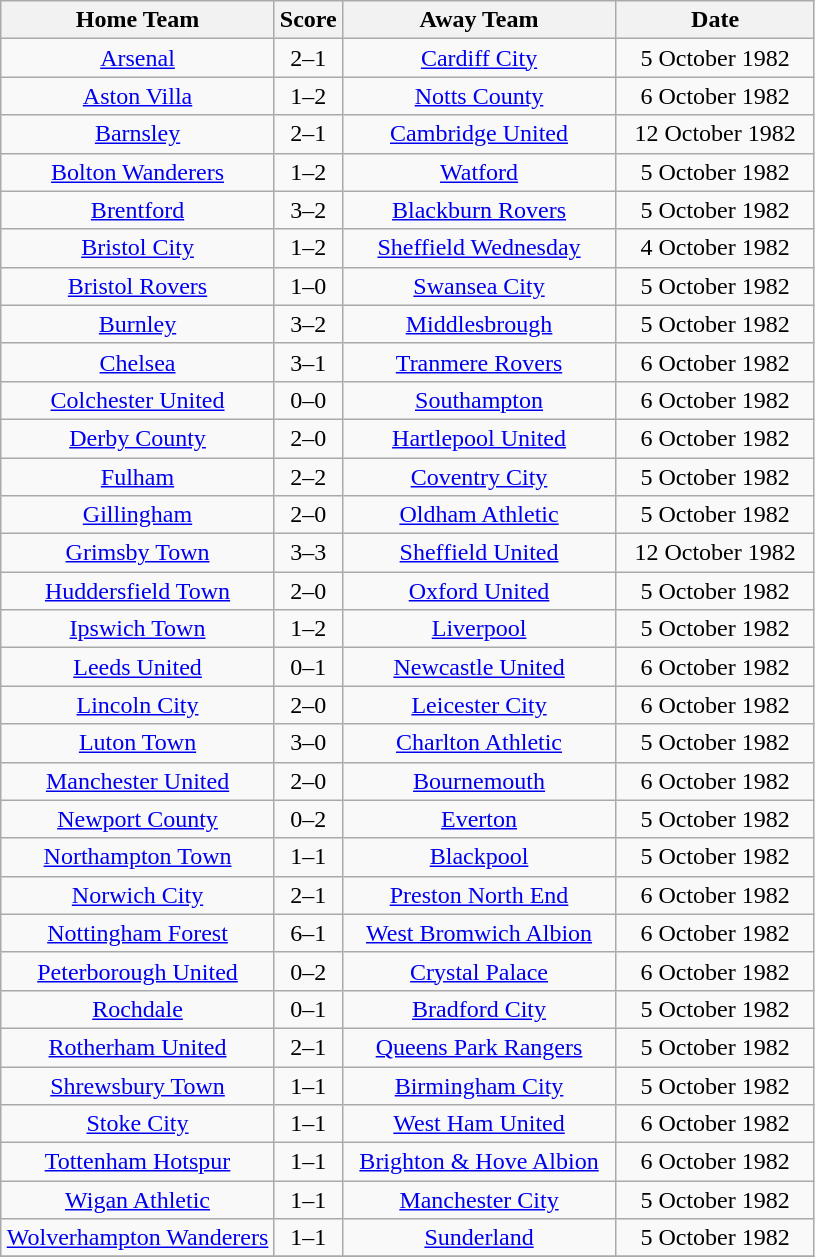<table class="wikitable" style="text-align:center;">
<tr>
<th width=175>Home Team</th>
<th width=20>Score</th>
<th width=175>Away Team</th>
<th width=125>Date</th>
</tr>
<tr>
<td><a href='#'>Arsenal</a></td>
<td>2–1</td>
<td><a href='#'>Cardiff City</a></td>
<td>5 October 1982</td>
</tr>
<tr>
<td><a href='#'>Aston Villa</a></td>
<td>1–2</td>
<td><a href='#'>Notts County</a></td>
<td>6 October 1982</td>
</tr>
<tr>
<td><a href='#'>Barnsley</a></td>
<td>2–1</td>
<td><a href='#'>Cambridge United</a></td>
<td>12 October 1982</td>
</tr>
<tr>
<td><a href='#'>Bolton Wanderers</a></td>
<td>1–2</td>
<td><a href='#'>Watford</a></td>
<td>5 October 1982</td>
</tr>
<tr>
<td><a href='#'>Brentford</a></td>
<td>3–2</td>
<td><a href='#'>Blackburn Rovers</a></td>
<td>5 October 1982</td>
</tr>
<tr>
<td><a href='#'>Bristol City</a></td>
<td>1–2</td>
<td><a href='#'>Sheffield Wednesday</a></td>
<td>4 October 1982</td>
</tr>
<tr>
<td><a href='#'>Bristol Rovers</a></td>
<td>1–0</td>
<td><a href='#'>Swansea City</a></td>
<td>5 October 1982</td>
</tr>
<tr>
<td><a href='#'>Burnley</a></td>
<td>3–2</td>
<td><a href='#'>Middlesbrough</a></td>
<td>5 October 1982</td>
</tr>
<tr>
<td><a href='#'>Chelsea</a></td>
<td>3–1</td>
<td><a href='#'>Tranmere Rovers</a></td>
<td>6 October 1982</td>
</tr>
<tr>
<td><a href='#'>Colchester United</a></td>
<td>0–0</td>
<td><a href='#'>Southampton</a></td>
<td>6 October 1982</td>
</tr>
<tr>
<td><a href='#'>Derby County</a></td>
<td>2–0</td>
<td><a href='#'>Hartlepool United</a></td>
<td>6 October 1982</td>
</tr>
<tr>
<td><a href='#'>Fulham</a></td>
<td>2–2</td>
<td><a href='#'>Coventry City</a></td>
<td>5 October 1982</td>
</tr>
<tr>
<td><a href='#'>Gillingham</a></td>
<td>2–0</td>
<td><a href='#'>Oldham Athletic</a></td>
<td>5 October 1982</td>
</tr>
<tr>
<td><a href='#'>Grimsby Town</a></td>
<td>3–3</td>
<td><a href='#'>Sheffield United</a></td>
<td>12 October 1982</td>
</tr>
<tr>
<td><a href='#'>Huddersfield Town</a></td>
<td>2–0</td>
<td><a href='#'>Oxford United</a></td>
<td>5 October 1982</td>
</tr>
<tr>
<td><a href='#'>Ipswich Town</a></td>
<td>1–2</td>
<td><a href='#'>Liverpool</a></td>
<td>5 October 1982</td>
</tr>
<tr>
<td><a href='#'>Leeds United</a></td>
<td>0–1</td>
<td><a href='#'>Newcastle United</a></td>
<td>6 October 1982</td>
</tr>
<tr>
<td><a href='#'>Lincoln City</a></td>
<td>2–0</td>
<td><a href='#'>Leicester City</a></td>
<td>6 October 1982</td>
</tr>
<tr>
<td><a href='#'>Luton Town</a></td>
<td>3–0</td>
<td><a href='#'>Charlton Athletic</a></td>
<td>5 October 1982</td>
</tr>
<tr>
<td><a href='#'>Manchester United</a></td>
<td>2–0</td>
<td><a href='#'>Bournemouth</a></td>
<td>6 October 1982</td>
</tr>
<tr>
<td><a href='#'>Newport County</a></td>
<td>0–2</td>
<td><a href='#'>Everton</a></td>
<td>5 October 1982</td>
</tr>
<tr>
<td><a href='#'>Northampton Town</a></td>
<td>1–1</td>
<td><a href='#'>Blackpool</a></td>
<td>5 October 1982</td>
</tr>
<tr>
<td><a href='#'>Norwich City</a></td>
<td>2–1</td>
<td><a href='#'>Preston North End</a></td>
<td>6 October 1982</td>
</tr>
<tr>
<td><a href='#'>Nottingham Forest</a></td>
<td>6–1</td>
<td><a href='#'>West Bromwich Albion</a></td>
<td>6 October 1982</td>
</tr>
<tr>
<td><a href='#'>Peterborough United</a></td>
<td>0–2</td>
<td><a href='#'>Crystal Palace</a></td>
<td>6 October 1982</td>
</tr>
<tr>
<td><a href='#'>Rochdale</a></td>
<td>0–1</td>
<td><a href='#'>Bradford City</a></td>
<td>5 October 1982</td>
</tr>
<tr>
<td><a href='#'>Rotherham United</a></td>
<td>2–1</td>
<td><a href='#'>Queens Park Rangers</a></td>
<td>5 October 1982</td>
</tr>
<tr>
<td><a href='#'>Shrewsbury Town</a></td>
<td>1–1</td>
<td><a href='#'>Birmingham City</a></td>
<td>5 October 1982</td>
</tr>
<tr>
<td><a href='#'>Stoke City</a></td>
<td>1–1</td>
<td><a href='#'>West Ham United</a></td>
<td>6 October 1982</td>
</tr>
<tr>
<td><a href='#'>Tottenham Hotspur</a></td>
<td>1–1</td>
<td><a href='#'>Brighton & Hove Albion</a></td>
<td>6 October 1982</td>
</tr>
<tr>
<td><a href='#'>Wigan Athletic</a></td>
<td>1–1</td>
<td><a href='#'>Manchester City</a></td>
<td>5 October 1982</td>
</tr>
<tr>
<td><a href='#'>Wolverhampton Wanderers</a></td>
<td>1–1</td>
<td><a href='#'>Sunderland</a></td>
<td>5 October 1982</td>
</tr>
<tr>
</tr>
</table>
